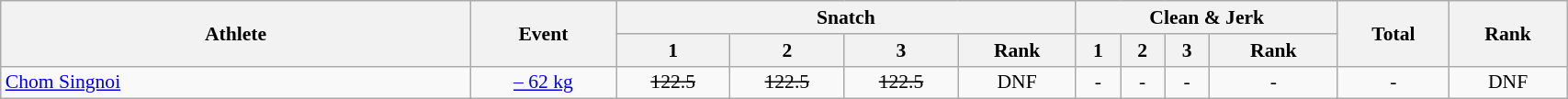<table class=wikitable style="font-size:90%" width="90%">
<tr>
<th rowspan="2">Athlete</th>
<th rowspan="2">Event</th>
<th colspan="4">Snatch</th>
<th colspan="4">Clean & Jerk</th>
<th rowspan="2">Total</th>
<th rowspan="2">Rank</th>
</tr>
<tr>
<th>1</th>
<th>2</th>
<th>3</th>
<th>Rank</th>
<th>1</th>
<th>2</th>
<th>3</th>
<th>Rank</th>
</tr>
<tr>
<td width=30%><a href='#'>Chom Singnoi</a></td>
<td align=center><a href='#'>– 62 kg</a></td>
<td align=center><s>122.5</s></td>
<td align=center><s>122.5</s></td>
<td align=center><s>122.5</s></td>
<td align=center>DNF</td>
<td align=center>-</td>
<td align=center>-</td>
<td align=center>-</td>
<td align=center>-</td>
<td align=center>-</td>
<td align=center>DNF</td>
</tr>
</table>
